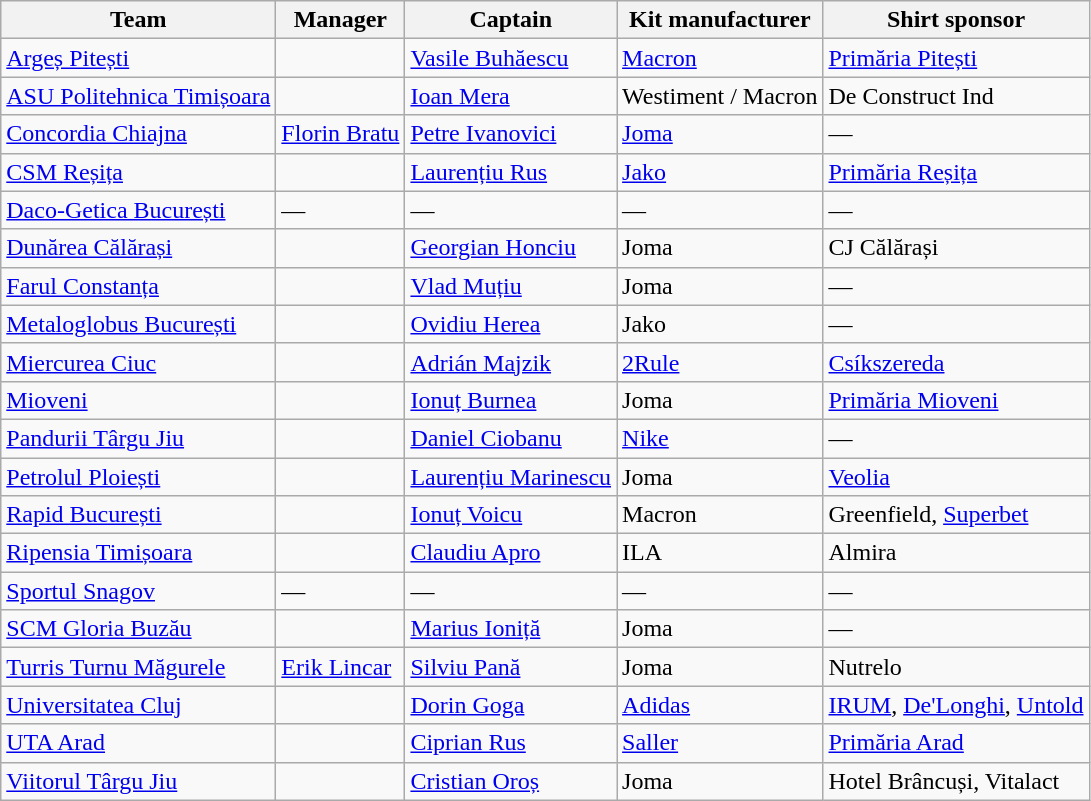<table class="wikitable sortable" style="text-align: left;">
<tr>
<th>Team</th>
<th>Manager</th>
<th>Captain</th>
<th>Kit manufacturer</th>
<th>Shirt sponsor</th>
</tr>
<tr>
<td><a href='#'>Argeș Pitești</a></td>
<td> </td>
<td> <a href='#'>Vasile Buhăescu</a></td>
<td><a href='#'>Macron</a></td>
<td><a href='#'>Primăria Pitești</a></td>
</tr>
<tr>
<td><a href='#'>ASU Politehnica Timișoara</a></td>
<td> </td>
<td> <a href='#'>Ioan Mera</a></td>
<td>Westiment / Macron</td>
<td>De Construct Ind</td>
</tr>
<tr>
<td><a href='#'>Concordia Chiajna</a></td>
<td> <a href='#'>Florin Bratu</a></td>
<td> <a href='#'>Petre Ivanovici</a></td>
<td><a href='#'>Joma</a></td>
<td>—</td>
</tr>
<tr>
<td><a href='#'>CSM Reșița</a></td>
<td> </td>
<td> <a href='#'>Laurențiu Rus</a></td>
<td><a href='#'>Jako</a></td>
<td><a href='#'>Primăria Reșița</a></td>
</tr>
<tr>
<td><a href='#'>Daco-Getica București</a></td>
<td>—</td>
<td>—</td>
<td>—</td>
<td>—</td>
</tr>
<tr>
<td><a href='#'>Dunărea Călărași</a></td>
<td> </td>
<td> <a href='#'>Georgian Honciu</a></td>
<td>Joma</td>
<td>CJ Călărași</td>
</tr>
<tr>
<td><a href='#'>Farul Constanța</a></td>
<td> </td>
<td> <a href='#'>Vlad Muțiu</a></td>
<td>Joma</td>
<td>—</td>
</tr>
<tr>
<td><a href='#'>Metaloglobus București</a></td>
<td> </td>
<td> <a href='#'>Ovidiu Herea</a></td>
<td>Jako</td>
<td>—</td>
</tr>
<tr>
<td><a href='#'>Miercurea Ciuc</a></td>
<td> </td>
<td> <a href='#'>Adrián Majzik</a></td>
<td><a href='#'>2Rule</a></td>
<td><a href='#'>Csíkszereda</a></td>
</tr>
<tr>
<td><a href='#'>Mioveni</a></td>
<td> </td>
<td> <a href='#'>Ionuț Burnea</a></td>
<td>Joma</td>
<td><a href='#'>Primăria Mioveni</a></td>
</tr>
<tr>
<td><a href='#'>Pandurii Târgu Jiu</a></td>
<td> </td>
<td> <a href='#'>Daniel Ciobanu</a></td>
<td><a href='#'>Nike</a></td>
<td>—</td>
</tr>
<tr>
<td><a href='#'>Petrolul Ploiești</a></td>
<td> </td>
<td> <a href='#'>Laurențiu Marinescu</a></td>
<td>Joma</td>
<td><a href='#'>Veolia</a></td>
</tr>
<tr>
<td><a href='#'>Rapid București</a></td>
<td> </td>
<td> <a href='#'>Ionuț Voicu</a></td>
<td>Macron</td>
<td>Greenfield, <a href='#'>Superbet</a></td>
</tr>
<tr>
<td><a href='#'>Ripensia Timișoara</a></td>
<td> </td>
<td> <a href='#'>Claudiu Apro</a></td>
<td>ILA</td>
<td>Almira</td>
</tr>
<tr>
<td><a href='#'>Sportul Snagov</a></td>
<td>—</td>
<td>—</td>
<td>—</td>
<td>—</td>
</tr>
<tr>
<td><a href='#'>SCM Gloria Buzău</a></td>
<td> </td>
<td> <a href='#'>Marius Ioniță</a></td>
<td>Joma</td>
<td>—</td>
</tr>
<tr>
<td><a href='#'>Turris Turnu Măgurele</a></td>
<td> <a href='#'>Erik Lincar</a></td>
<td> <a href='#'>Silviu Pană</a></td>
<td>Joma</td>
<td>Nutrelo</td>
</tr>
<tr>
<td><a href='#'>Universitatea Cluj</a></td>
<td> </td>
<td> <a href='#'>Dorin Goga</a></td>
<td><a href='#'>Adidas</a></td>
<td><a href='#'>IRUM</a>, <a href='#'>De'Longhi</a>, <a href='#'>Untold</a></td>
</tr>
<tr>
<td><a href='#'>UTA Arad</a></td>
<td> </td>
<td> <a href='#'>Ciprian Rus</a></td>
<td><a href='#'>Saller</a></td>
<td><a href='#'>Primăria Arad</a></td>
</tr>
<tr>
<td><a href='#'>Viitorul Târgu Jiu</a></td>
<td> </td>
<td> <a href='#'>Cristian Oroș</a></td>
<td>Joma</td>
<td>Hotel Brâncuși, Vitalact</td>
</tr>
</table>
